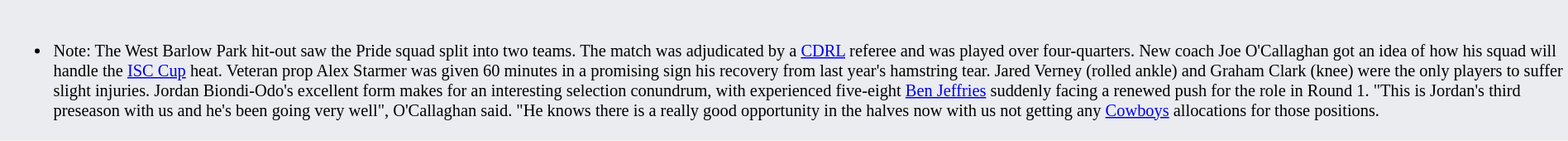<table style="background:#eaecf0; font-size:85%; width:100%;">
<tr>
<td><br><ul><li>Note: The West Barlow Park hit-out saw the Pride squad split into two teams. The match was adjudicated by a <a href='#'>CDRL</a> referee and was played over four-quarters. New coach Joe O'Callaghan got an idea of how his squad will handle the <a href='#'>ISC Cup</a> heat. Veteran prop Alex Starmer was given 60 minutes in a promising sign his recovery from last year's hamstring tear. Jared Verney (rolled ankle) and Graham Clark (knee) were the only players to suffer slight injuries. Jordan Biondi-Odo's excellent form makes for an interesting selection conundrum, with experienced five-eight <a href='#'>Ben Jeffries</a> suddenly facing a renewed push for the  role in Round 1. "This is Jordan's third preseason with us and he's been going very well", O'Callaghan said. "He knows there is a really good opportunity in the halves now with us not getting any <a href='#'>Cowboys</a> allocations for those positions.</li></ul></td>
</tr>
</table>
